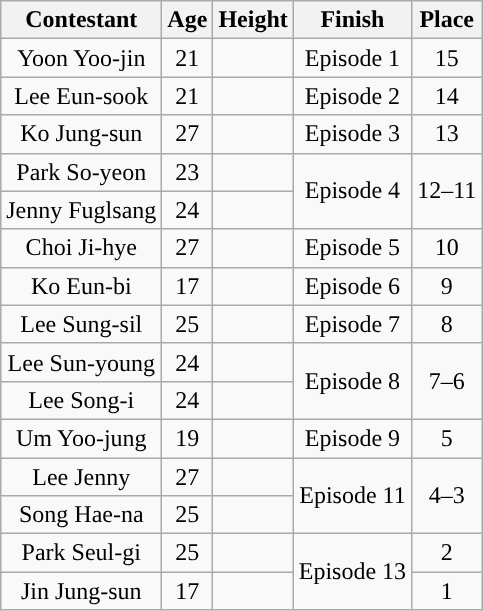<table class="wikitable sortable" style="text-align:center;">
<tr>
<th>Contestant</th>
<th>Age</th>
<th>Height</th>
<th>Finish</th>
<th>Place</th>
</tr>
<tr>
<td>Yoon Yoo-jin</td>
<td>21</td>
<td></td>
<td>Episode 1</td>
<td>15</td>
</tr>
<tr>
<td>Lee Eun-sook</td>
<td>21</td>
<td></td>
<td>Episode 2</td>
<td>14</td>
</tr>
<tr>
<td>Ko Jung-sun</td>
<td>27</td>
<td></td>
<td>Episode 3</td>
<td>13</td>
</tr>
<tr>
<td>Park So-yeon</td>
<td>23</td>
<td></td>
<td rowspan="2">Episode 4</td>
<td rowspan="2">12–11</td>
</tr>
<tr>
<td>Jenny Fuglsang</td>
<td>24</td>
<td></td>
</tr>
<tr>
<td>Choi Ji-hye</td>
<td>27</td>
<td></td>
<td>Episode 5</td>
<td>10</td>
</tr>
<tr>
<td>Ko Eun-bi</td>
<td>17</td>
<td></td>
<td>Episode 6</td>
<td>9</td>
</tr>
<tr>
<td>Lee Sung-sil</td>
<td>25</td>
<td></td>
<td>Episode 7</td>
<td>8</td>
</tr>
<tr>
<td>Lee Sun-young</td>
<td>24</td>
<td></td>
<td rowspan="2">Episode 8</td>
<td rowspan="2">7–6</td>
</tr>
<tr>
<td>Lee Song-i</td>
<td>24</td>
<td></td>
</tr>
<tr>
<td>Um Yoo-jung</td>
<td>19</td>
<td></td>
<td>Episode 9</td>
<td>5</td>
</tr>
<tr>
<td>Lee Jenny</td>
<td>27</td>
<td></td>
<td rowspan=2>Episode 11</td>
<td rowspan="2">4–3</td>
</tr>
<tr>
<td>Song Hae-na</td>
<td>25</td>
<td></td>
</tr>
<tr>
<td>Park Seul-gi</td>
<td>25</td>
<td></td>
<td rowspan="2">Episode 13</td>
<td>2</td>
</tr>
<tr>
<td>Jin Jung-sun</td>
<td>17</td>
<td></td>
<td>1</td>
</tr>
</table>
